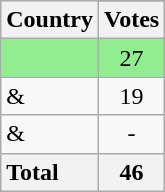<table class="wikitable" style="text-align: center;">
<tr>
<th rowspan=2>Country</th>
</tr>
<tr>
<th>Votes</th>
</tr>
<tr style="background:#90ee90;">
<td style="text-align:left;"></td>
<td>27</td>
</tr>
<tr>
<td style="text-align:left;"> & </td>
<td>19</td>
</tr>
<tr>
<td style="text-align:left;"> & </td>
<td>-</td>
</tr>
<tr>
<th style="text-align:left;">Total</th>
<th>46</th>
</tr>
</table>
